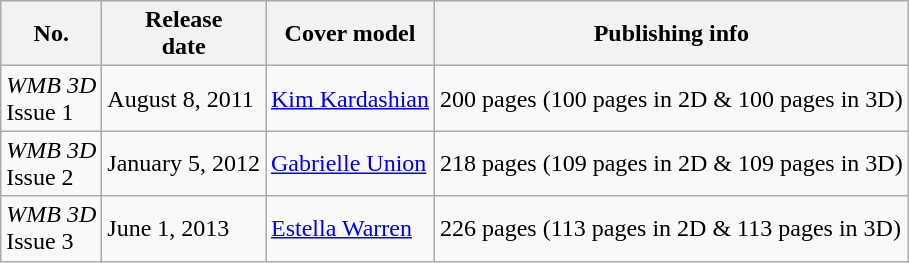<table class="wikitable sortable">
<tr>
<th>No.</th>
<th class="unsortable">Release<br>date</th>
<th class="unsortable">Cover model</th>
<th>Publishing info</th>
</tr>
<tr>
<td><em>WMB 3D</em><br>Issue 1</td>
<td>August 8, 2011</td>
<td><a href='#'>Kim Kardashian</a><br></td>
<td>200 pages (100 pages in 2D & 100 pages in 3D)</td>
</tr>
<tr>
<td><em>WMB 3D</em><br>Issue 2</td>
<td>January 5, 2012</td>
<td><a href='#'>Gabrielle Union</a><br></td>
<td>218 pages (109 pages in 2D & 109 pages in 3D)</td>
</tr>
<tr>
<td><em>WMB 3D</em><br>Issue 3</td>
<td>June 1, 2013</td>
<td><a href='#'>Estella Warren</a></td>
<td>226 pages (113 pages in 2D & 113 pages in 3D)</td>
</tr>
</table>
